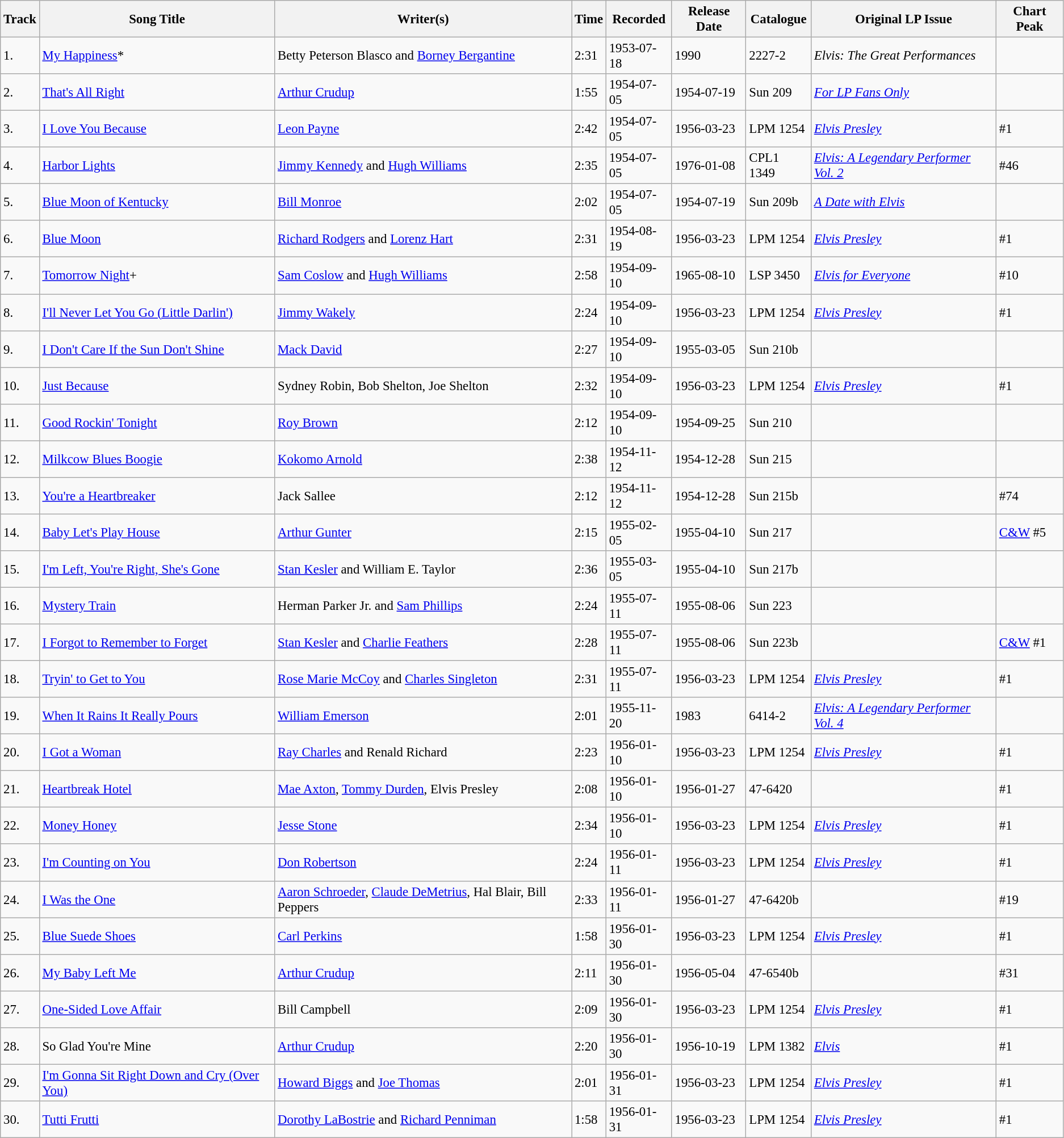<table class="wikitable" style="font-size:95%;">
<tr>
<th>Track</th>
<th>Song Title</th>
<th>Writer(s)</th>
<th>Time</th>
<th>Recorded</th>
<th>Release Date</th>
<th>Catalogue</th>
<th>Original LP Issue</th>
<th>Chart Peak</th>
</tr>
<tr>
<td>1.</td>
<td><a href='#'>My Happiness</a>*</td>
<td>Betty Peterson Blasco and <a href='#'>Borney Bergantine</a></td>
<td>2:31</td>
<td>1953-07-18</td>
<td>1990</td>
<td>2227-2</td>
<td><em>Elvis: The Great Performances</em></td>
<td></td>
</tr>
<tr>
<td>2.</td>
<td><a href='#'>That's All Right</a></td>
<td><a href='#'>Arthur Crudup</a></td>
<td>1:55</td>
<td>1954-07-05</td>
<td>1954-07-19</td>
<td>Sun 209</td>
<td><em><a href='#'>For LP Fans Only</a></em></td>
<td></td>
</tr>
<tr>
<td>3.</td>
<td><a href='#'>I Love You Because</a></td>
<td><a href='#'>Leon Payne</a></td>
<td>2:42</td>
<td>1954-07-05</td>
<td>1956-03-23</td>
<td>LPM 1254</td>
<td><em><a href='#'>Elvis Presley</a></em></td>
<td>#1</td>
</tr>
<tr>
<td>4.</td>
<td><a href='#'>Harbor Lights</a></td>
<td><a href='#'>Jimmy Kennedy</a> and <a href='#'>Hugh Williams</a></td>
<td>2:35</td>
<td>1954-07-05</td>
<td>1976-01-08</td>
<td>CPL1 1349</td>
<td><em><a href='#'>Elvis: A Legendary Performer<br>Vol. 2</a></em></td>
<td>#46</td>
</tr>
<tr>
<td>5.</td>
<td><a href='#'>Blue Moon of Kentucky</a></td>
<td><a href='#'>Bill Monroe</a></td>
<td>2:02</td>
<td>1954-07-05</td>
<td>1954-07-19</td>
<td>Sun 209b</td>
<td><em><a href='#'>A Date with Elvis</a></em></td>
<td></td>
</tr>
<tr>
<td>6.</td>
<td><a href='#'>Blue Moon</a></td>
<td><a href='#'>Richard Rodgers</a> and <a href='#'>Lorenz Hart</a></td>
<td>2:31</td>
<td>1954-08-19</td>
<td>1956-03-23</td>
<td>LPM 1254</td>
<td><em><a href='#'>Elvis Presley</a></em></td>
<td>#1</td>
</tr>
<tr>
<td>7.</td>
<td><a href='#'>Tomorrow Night</a>+</td>
<td><a href='#'>Sam Coslow</a> and <a href='#'>Hugh Williams</a></td>
<td>2:58</td>
<td>1954-09-10</td>
<td>1965-08-10</td>
<td>LSP 3450</td>
<td><em><a href='#'>Elvis for Everyone</a></em></td>
<td>#10</td>
</tr>
<tr>
<td>8.</td>
<td><a href='#'>I'll Never Let You Go (Little Darlin')</a></td>
<td><a href='#'>Jimmy Wakely</a></td>
<td>2:24</td>
<td>1954-09-10</td>
<td>1956-03-23</td>
<td>LPM 1254</td>
<td><em><a href='#'>Elvis Presley</a></em></td>
<td>#1</td>
</tr>
<tr>
<td>9.</td>
<td><a href='#'>I Don't Care If the Sun Don't Shine</a></td>
<td><a href='#'>Mack David</a></td>
<td>2:27</td>
<td>1954-09-10</td>
<td>1955-03-05</td>
<td>Sun 210b</td>
<td></td>
<td></td>
</tr>
<tr>
<td>10.</td>
<td><a href='#'>Just Because</a></td>
<td>Sydney Robin, Bob Shelton, Joe Shelton</td>
<td>2:32</td>
<td>1954-09-10</td>
<td>1956-03-23</td>
<td>LPM 1254</td>
<td><em><a href='#'>Elvis Presley</a></em></td>
<td>#1</td>
</tr>
<tr>
<td>11.</td>
<td><a href='#'>Good Rockin' Tonight</a></td>
<td><a href='#'>Roy Brown</a></td>
<td>2:12</td>
<td>1954-09-10</td>
<td>1954-09-25</td>
<td>Sun 210</td>
<td></td>
<td></td>
</tr>
<tr>
<td>12.</td>
<td><a href='#'>Milkcow Blues Boogie</a></td>
<td><a href='#'>Kokomo Arnold</a></td>
<td>2:38</td>
<td>1954-11-12</td>
<td>1954-12-28</td>
<td>Sun 215</td>
<td></td>
<td></td>
</tr>
<tr>
<td>13.</td>
<td><a href='#'>You're a Heartbreaker</a></td>
<td>Jack Sallee</td>
<td>2:12</td>
<td>1954-11-12</td>
<td>1954-12-28</td>
<td>Sun 215b</td>
<td></td>
<td>#74</td>
</tr>
<tr>
<td>14.</td>
<td><a href='#'>Baby Let's Play House</a></td>
<td><a href='#'>Arthur Gunter</a></td>
<td>2:15</td>
<td>1955-02-05</td>
<td>1955-04-10</td>
<td>Sun 217</td>
<td></td>
<td><a href='#'>C&W</a> #5</td>
</tr>
<tr>
<td>15.</td>
<td><a href='#'>I'm Left, You're Right, She's Gone</a></td>
<td><a href='#'>Stan Kesler</a> and William E. Taylor</td>
<td>2:36</td>
<td>1955-03-05</td>
<td>1955-04-10</td>
<td>Sun 217b</td>
<td></td>
<td></td>
</tr>
<tr>
<td>16.</td>
<td><a href='#'>Mystery Train</a></td>
<td>Herman Parker Jr. and <a href='#'>Sam Phillips</a></td>
<td>2:24</td>
<td>1955-07-11</td>
<td>1955-08-06</td>
<td>Sun 223</td>
<td></td>
<td></td>
</tr>
<tr>
<td>17.</td>
<td><a href='#'>I Forgot to Remember to Forget</a></td>
<td><a href='#'>Stan Kesler</a> and <a href='#'>Charlie Feathers</a></td>
<td>2:28</td>
<td>1955-07-11</td>
<td>1955-08-06</td>
<td>Sun 223b</td>
<td></td>
<td><a href='#'>C&W</a> #1</td>
</tr>
<tr>
<td>18.</td>
<td><a href='#'>Tryin' to Get to You</a></td>
<td><a href='#'>Rose Marie McCoy</a> and <a href='#'>Charles Singleton</a></td>
<td>2:31</td>
<td>1955-07-11</td>
<td>1956-03-23</td>
<td>LPM 1254</td>
<td><em><a href='#'>Elvis Presley</a></em></td>
<td>#1</td>
</tr>
<tr>
<td>19.</td>
<td><a href='#'>When It Rains It Really Pours</a></td>
<td><a href='#'>William Emerson</a></td>
<td>2:01</td>
<td>1955-11-20</td>
<td>1983</td>
<td>6414-2</td>
<td><em><a href='#'>Elvis: A Legendary Performer Vol. 4</a></em></td>
<td></td>
</tr>
<tr>
<td>20.</td>
<td><a href='#'>I Got a Woman</a></td>
<td><a href='#'>Ray Charles</a> and Renald Richard</td>
<td>2:23</td>
<td>1956-01-10</td>
<td>1956-03-23</td>
<td>LPM 1254</td>
<td><em><a href='#'>Elvis Presley</a></em></td>
<td>#1</td>
</tr>
<tr>
<td>21.</td>
<td><a href='#'>Heartbreak Hotel</a></td>
<td><a href='#'>Mae Axton</a>, <a href='#'>Tommy Durden</a>, Elvis Presley</td>
<td>2:08</td>
<td>1956-01-10</td>
<td>1956-01-27</td>
<td>47-6420</td>
<td></td>
<td>#1</td>
</tr>
<tr>
<td>22.</td>
<td><a href='#'>Money Honey</a></td>
<td><a href='#'>Jesse Stone</a></td>
<td>2:34</td>
<td>1956-01-10</td>
<td>1956-03-23</td>
<td>LPM 1254</td>
<td><em><a href='#'>Elvis Presley</a></em></td>
<td>#1</td>
</tr>
<tr>
<td>23.</td>
<td><a href='#'>I'm Counting on You</a></td>
<td><a href='#'>Don Robertson</a></td>
<td>2:24</td>
<td>1956-01-11</td>
<td>1956-03-23</td>
<td>LPM 1254</td>
<td><em><a href='#'>Elvis Presley</a></em></td>
<td>#1</td>
</tr>
<tr>
<td>24.</td>
<td><a href='#'>I Was the One</a></td>
<td><a href='#'>Aaron Schroeder</a>, <a href='#'>Claude DeMetrius</a>, Hal Blair, Bill Peppers</td>
<td>2:33</td>
<td>1956-01-11</td>
<td>1956-01-27</td>
<td>47-6420b</td>
<td></td>
<td>#19</td>
</tr>
<tr>
<td>25.</td>
<td><a href='#'>Blue Suede Shoes</a></td>
<td><a href='#'>Carl Perkins</a></td>
<td>1:58</td>
<td>1956-01-30</td>
<td>1956-03-23</td>
<td>LPM 1254</td>
<td><em><a href='#'>Elvis Presley</a></em></td>
<td>#1</td>
</tr>
<tr>
<td>26.</td>
<td><a href='#'>My Baby Left Me</a></td>
<td><a href='#'>Arthur Crudup</a></td>
<td>2:11</td>
<td>1956-01-30</td>
<td>1956-05-04</td>
<td>47-6540b</td>
<td></td>
<td>#31</td>
</tr>
<tr>
<td>27.</td>
<td><a href='#'>One-Sided Love Affair</a></td>
<td>Bill Campbell</td>
<td>2:09</td>
<td>1956-01-30</td>
<td>1956-03-23</td>
<td>LPM 1254</td>
<td><em><a href='#'>Elvis Presley</a></em></td>
<td>#1</td>
</tr>
<tr>
<td>28.</td>
<td>So Glad You're Mine</td>
<td><a href='#'>Arthur Crudup</a></td>
<td>2:20</td>
<td>1956-01-30</td>
<td>1956-10-19</td>
<td>LPM 1382</td>
<td><em><a href='#'>Elvis</a></em></td>
<td>#1</td>
</tr>
<tr>
<td>29.</td>
<td><a href='#'>I'm Gonna Sit Right Down and Cry (Over You)</a></td>
<td><a href='#'>Howard Biggs</a> and <a href='#'>Joe Thomas</a></td>
<td>2:01</td>
<td>1956-01-31</td>
<td>1956-03-23</td>
<td>LPM 1254</td>
<td><em><a href='#'>Elvis Presley</a></em></td>
<td>#1</td>
</tr>
<tr>
<td>30.</td>
<td><a href='#'>Tutti Frutti</a></td>
<td><a href='#'>Dorothy LaBostrie</a> and <a href='#'>Richard Penniman</a></td>
<td>1:58</td>
<td>1956-01-31</td>
<td>1956-03-23</td>
<td>LPM 1254</td>
<td><em><a href='#'>Elvis Presley</a></em></td>
<td>#1</td>
</tr>
</table>
